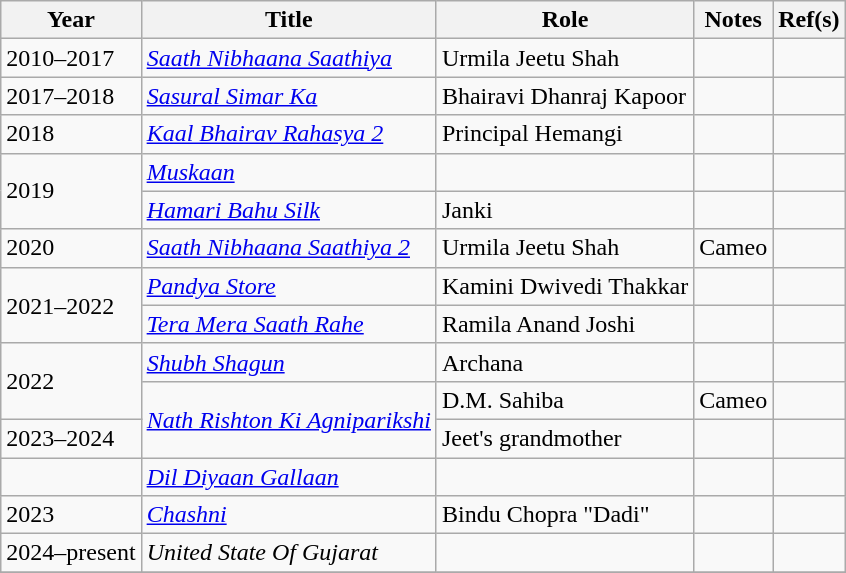<table class="wikitable">
<tr>
<th>Year</th>
<th>Title</th>
<th>Role</th>
<th>Notes</th>
<th>Ref(s)</th>
</tr>
<tr>
<td>2010–2017</td>
<td><em><a href='#'>Saath Nibhaana Saathiya</a></em></td>
<td>Urmila Jeetu Shah</td>
<td></td>
<td></td>
</tr>
<tr>
<td>2017–2018</td>
<td><em><a href='#'>Sasural Simar Ka</a></em></td>
<td>Bhairavi Dhanraj Kapoor</td>
<td></td>
<td></td>
</tr>
<tr>
<td>2018</td>
<td><em><a href='#'>Kaal Bhairav Rahasya 2</a></em></td>
<td>Principal Hemangi</td>
<td></td>
<td></td>
</tr>
<tr>
<td rowspan="2">2019</td>
<td><em><a href='#'>Muskaan</a></em></td>
<td></td>
<td></td>
<td></td>
</tr>
<tr>
<td><em><a href='#'>Hamari Bahu Silk</a></em></td>
<td>Janki</td>
<td></td>
<td></td>
</tr>
<tr>
<td>2020</td>
<td><em><a href='#'>Saath Nibhaana Saathiya 2</a></em></td>
<td>Urmila Jeetu Shah</td>
<td>Cameo</td>
<td></td>
</tr>
<tr>
<td rowspan="2">2021–2022</td>
<td><em><a href='#'>Pandya Store</a></em></td>
<td>Kamini Dwivedi Thakkar</td>
<td></td>
<td></td>
</tr>
<tr>
<td><em><a href='#'>Tera Mera Saath Rahe</a></em></td>
<td>Ramila Anand Joshi</td>
<td></td>
<td></td>
</tr>
<tr>
<td rowspan="2">2022</td>
<td><em><a href='#'>Shubh Shagun</a></em></td>
<td>Archana</td>
<td></td>
<td></td>
</tr>
<tr>
<td rowspan="2"><em><a href='#'>Nath Rishton Ki Agniparikshi</a></em></td>
<td>D.M. Sahiba</td>
<td>Cameo</td>
<td></td>
</tr>
<tr>
<td>2023–2024</td>
<td>Jeet's grandmother</td>
<td></td>
<td></td>
</tr>
<tr>
<td></td>
<td><em><a href='#'>Dil Diyaan Gallaan</a></em></td>
<td></td>
<td></td>
<td></td>
</tr>
<tr>
<td>2023</td>
<td><em><a href='#'>Chashni</a></em></td>
<td>Bindu Chopra "Dadi"</td>
<td></td>
<td></td>
</tr>
<tr>
<td>2024–present</td>
<td><em>United State Of Gujarat</em></td>
<td></td>
<td></td>
<td></td>
</tr>
<tr>
</tr>
</table>
